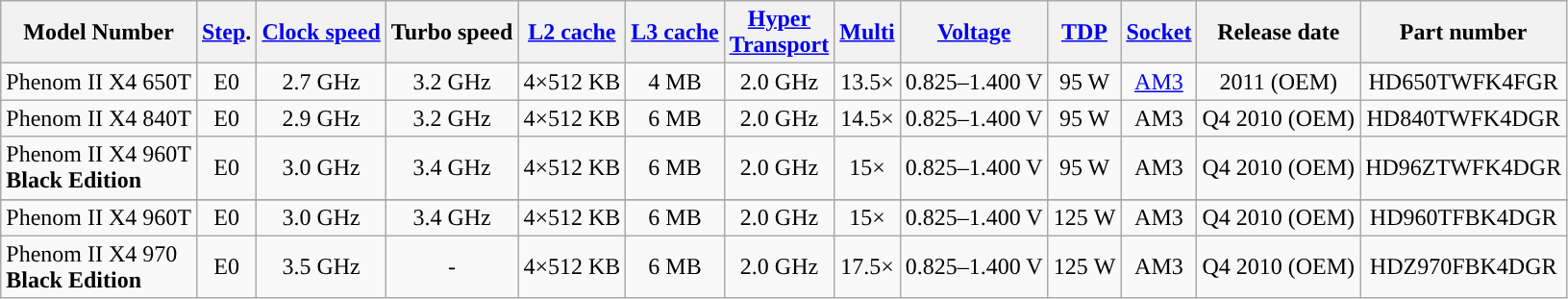<table class="wikitable" style="text-align: center">
<tr>
<th>Model Number</th>
<th><a href='#'>Step</a>.</th>
<th><a href='#'>Clock speed</a></th>
<th>Turbo speed</th>
<th><a href='#'>L2 cache</a></th>
<th><a href='#'>L3 cache</a></th>
<th><a href='#'>Hyper<br>Transport</a></th>
<th><a href='#'>Multi</a></th>
<th><a href='#'>Voltage</a></th>
<th><a href='#'>TDP</a></th>
<th><a href='#'>Socket</a></th>
<th>Release date</th>
<th>Part number</th>
</tr>
<tr>
<td style="text-align:left">Phenom II X4 650T</td>
<td>E0</td>
<td>2.7 GHz</td>
<td>3.2 GHz</td>
<td style="white-space: nowrap;">4×512 KB</td>
<td>4 MB</td>
<td>2.0 GHz</td>
<td>13.5×</td>
<td style="white-space: nowrap;">0.825–1.400 V</td>
<td style="white-space: nowrap;">95 W</td>
<td><a href='#'>AM3</a></td>
<td>2011 (OEM)</td>
<td>HD650TWFK4FGR</td>
</tr>
<tr>
<td style="text-align:left">Phenom II X4 840T</td>
<td>E0</td>
<td>2.9 GHz</td>
<td>3.2 GHz</td>
<td>4×512 KB</td>
<td>6 MB</td>
<td>2.0 GHz</td>
<td>14.5×</td>
<td>0.825–1.400 V</td>
<td>95 W</td>
<td>AM3</td>
<td>Q4 2010 (OEM)</td>
<td>HD840TWFK4DGR</td>
</tr>
<tr>
<td style="text-align:left">Phenom II X4 960T<br><strong>Black Edition</strong></td>
<td>E0</td>
<td>3.0 GHz</td>
<td>3.4 GHz</td>
<td>4×512 KB</td>
<td>6 MB</td>
<td>2.0 GHz</td>
<td>15×</td>
<td>0.825–1.400 V</td>
<td>95 W</td>
<td>AM3</td>
<td>Q4 2010 (OEM)</td>
<td>HD96ZTWFK4DGR</td>
</tr>
<tr>
</tr>
<tr>
<td style="text-align:left">Phenom II X4 960T</td>
<td>E0</td>
<td>3.0 GHz</td>
<td>3.4 GHz</td>
<td>4×512 KB</td>
<td>6 MB</td>
<td>2.0 GHz</td>
<td>15×</td>
<td>0.825–1.400 V</td>
<td>125 W</td>
<td>AM3</td>
<td>Q4 2010 (OEM)</td>
<td>HD960TFBK4DGR</td>
</tr>
<tr>
<td style="text-align:left">Phenom II X4 970 <br><strong>Black Edition</strong></td>
<td>E0</td>
<td>3.5 GHz</td>
<td>-</td>
<td>4×512 KB</td>
<td>6 MB</td>
<td>2.0 GHz</td>
<td>17.5×</td>
<td>0.825–1.400 V</td>
<td>125 W</td>
<td>AM3</td>
<td>Q4 2010 (OEM)</td>
<td>HDZ970FBK4DGR</td>
</tr>
</table>
